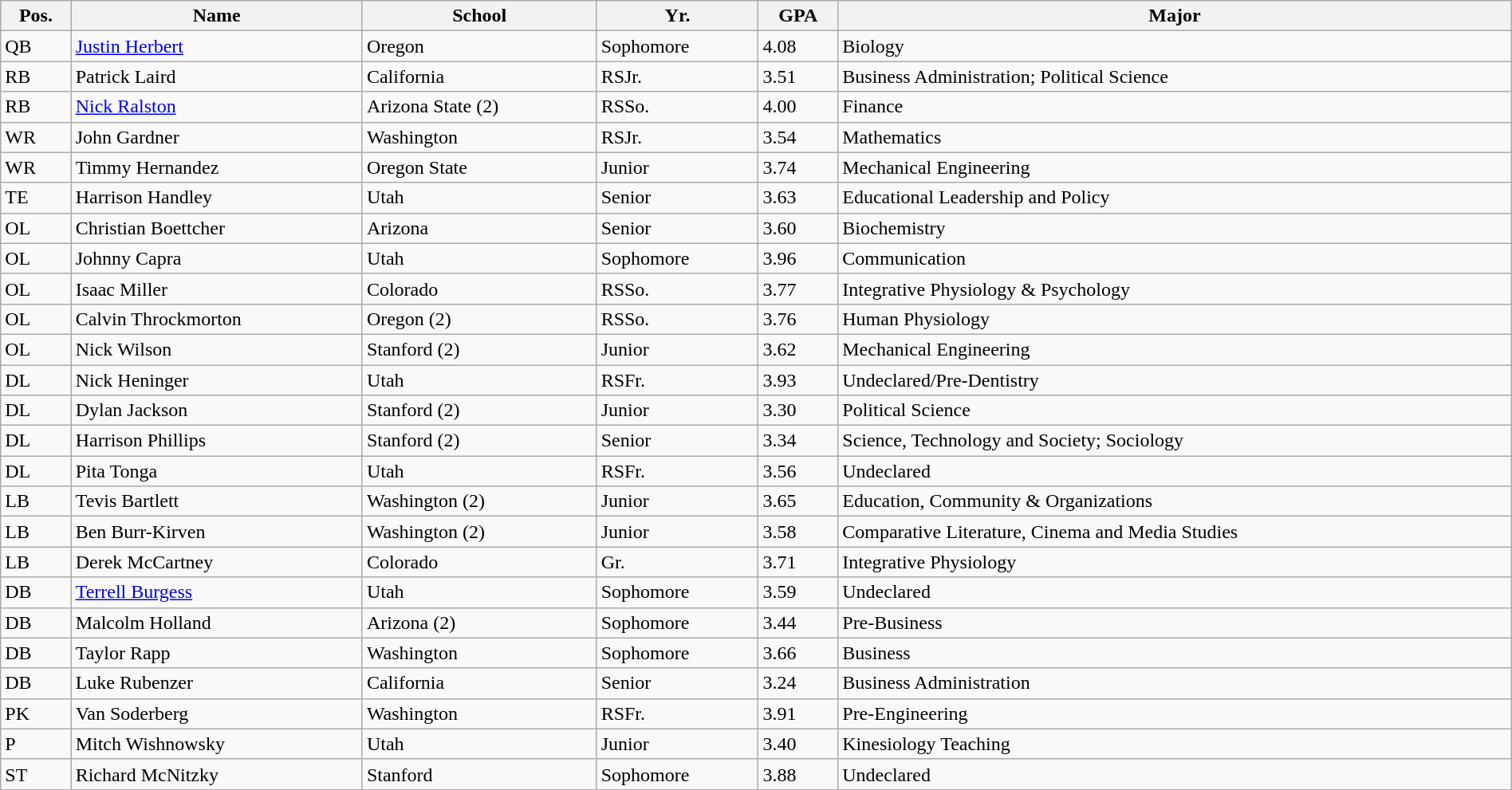<table class="wikitable sortable sortable" style="width:100%;">
<tr>
<th>Pos.</th>
<th>Name</th>
<th>School</th>
<th>Yr.</th>
<th>GPA</th>
<th>Major</th>
</tr>
<tr>
<td>QB</td>
<td><a href='#'>Justin Herbert</a></td>
<td>Oregon</td>
<td>Sophomore</td>
<td>4.08</td>
<td>Biology</td>
</tr>
<tr>
<td>RB</td>
<td>Patrick Laird</td>
<td>California</td>
<td>RSJr.</td>
<td>3.51</td>
<td>Business Administration; Political Science</td>
</tr>
<tr>
<td>RB</td>
<td><a href='#'>Nick Ralston</a></td>
<td>Arizona State (2)</td>
<td>RSSo.</td>
<td>4.00</td>
<td>Finance</td>
</tr>
<tr>
<td>WR</td>
<td>John Gardner</td>
<td>Washington</td>
<td>RSJr.</td>
<td>3.54</td>
<td>Mathematics</td>
</tr>
<tr>
<td>WR</td>
<td>Timmy Hernandez</td>
<td>Oregon State</td>
<td>Junior</td>
<td>3.74</td>
<td>Mechanical Engineering</td>
</tr>
<tr>
<td>TE</td>
<td>Harrison Handley</td>
<td>Utah</td>
<td>Senior</td>
<td>3.63</td>
<td>Educational Leadership and Policy</td>
</tr>
<tr>
<td>OL</td>
<td>Christian Boettcher</td>
<td>Arizona</td>
<td>Senior</td>
<td>3.60</td>
<td>Biochemistry</td>
</tr>
<tr>
<td>OL</td>
<td>Johnny Capra</td>
<td>Utah</td>
<td>Sophomore</td>
<td>3.96</td>
<td>Communication</td>
</tr>
<tr>
<td>OL</td>
<td>Isaac Miller</td>
<td>Colorado</td>
<td>RSSo.</td>
<td>3.77</td>
<td>Integrative Physiology & Psychology</td>
</tr>
<tr>
<td>OL</td>
<td>Calvin Throckmorton</td>
<td>Oregon (2)</td>
<td>RSSo.</td>
<td>3.76</td>
<td>Human Physiology</td>
</tr>
<tr>
<td>OL</td>
<td>Nick Wilson</td>
<td>Stanford (2)</td>
<td>Junior</td>
<td>3.62</td>
<td>Mechanical Engineering</td>
</tr>
<tr>
<td>DL</td>
<td>Nick Heninger</td>
<td>Utah</td>
<td>RSFr.</td>
<td>3.93</td>
<td>Undeclared/Pre-Dentistry</td>
</tr>
<tr>
<td>DL</td>
<td>Dylan Jackson</td>
<td>Stanford (2)</td>
<td>Junior</td>
<td>3.30</td>
<td>Political Science</td>
</tr>
<tr>
<td>DL</td>
<td>Harrison Phillips</td>
<td>Stanford (2)</td>
<td>Senior</td>
<td>3.34</td>
<td>Science, Technology and Society; Sociology</td>
</tr>
<tr>
<td>DL</td>
<td>Pita Tonga</td>
<td>Utah</td>
<td>RSFr.</td>
<td>3.56</td>
<td>Undeclared</td>
</tr>
<tr>
<td>LB</td>
<td>Tevis Bartlett</td>
<td>Washington (2)</td>
<td>Junior</td>
<td>3.65</td>
<td>Education, Community & Organizations</td>
</tr>
<tr>
<td>LB</td>
<td>Ben Burr-Kirven</td>
<td>Washington (2)</td>
<td>Junior</td>
<td>3.58</td>
<td>Comparative Literature, Cinema and Media Studies</td>
</tr>
<tr>
<td>LB</td>
<td>Derek McCartney</td>
<td>Colorado</td>
<td>Gr.</td>
<td>3.71</td>
<td>Integrative Physiology</td>
</tr>
<tr>
<td>DB</td>
<td><a href='#'>Terrell Burgess</a></td>
<td>Utah</td>
<td>Sophomore</td>
<td>3.59</td>
<td>Undeclared</td>
</tr>
<tr>
<td>DB</td>
<td>Malcolm Holland</td>
<td>Arizona (2)</td>
<td>Sophomore</td>
<td>3.44</td>
<td>Pre-Business</td>
</tr>
<tr>
<td>DB</td>
<td>Taylor Rapp</td>
<td>Washington</td>
<td>Sophomore</td>
<td>3.66</td>
<td>Business</td>
</tr>
<tr>
<td>DB</td>
<td>Luke Rubenzer</td>
<td>California</td>
<td>Senior</td>
<td>3.24</td>
<td>Business Administration</td>
</tr>
<tr>
<td>PK</td>
<td>Van Soderberg</td>
<td>Washington</td>
<td>RSFr.</td>
<td>3.91</td>
<td>Pre-Engineering</td>
</tr>
<tr>
<td>P</td>
<td>Mitch Wishnowsky</td>
<td>Utah</td>
<td>Junior</td>
<td>3.40</td>
<td>Kinesiology Teaching</td>
</tr>
<tr>
<td>ST</td>
<td>Richard McNitzky</td>
<td>Stanford</td>
<td>Sophomore</td>
<td>3.88</td>
<td>Undeclared</td>
</tr>
<tr>
</tr>
</table>
